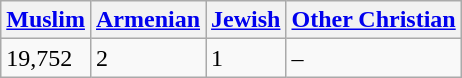<table class="wikitable">
<tr>
<th><a href='#'>Muslim</a></th>
<th><a href='#'>Armenian</a></th>
<th><a href='#'>Jewish</a></th>
<th><a href='#'>Other Christian</a></th>
</tr>
<tr>
<td>19,752</td>
<td>2</td>
<td>1</td>
<td>–</td>
</tr>
</table>
